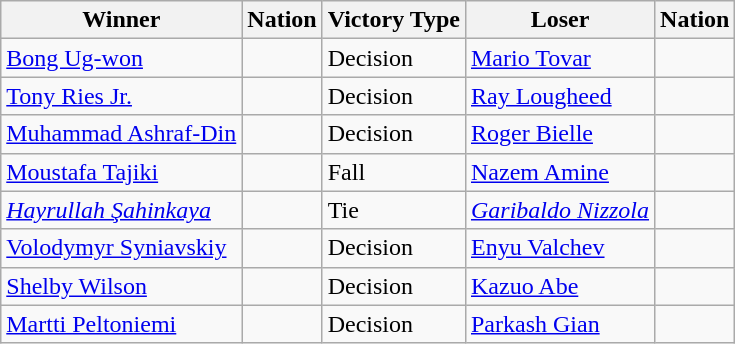<table class="wikitable sortable" style="text-align:left;">
<tr>
<th>Winner</th>
<th>Nation</th>
<th>Victory Type</th>
<th>Loser</th>
<th>Nation</th>
</tr>
<tr>
<td><a href='#'>Bong Ug-won</a></td>
<td></td>
<td>Decision</td>
<td><a href='#'>Mario Tovar</a></td>
<td></td>
</tr>
<tr>
<td><a href='#'>Tony Ries Jr.</a></td>
<td></td>
<td>Decision</td>
<td><a href='#'>Ray Lougheed</a></td>
<td></td>
</tr>
<tr>
<td><a href='#'>Muhammad Ashraf-Din</a></td>
<td></td>
<td>Decision</td>
<td><a href='#'>Roger Bielle</a></td>
<td></td>
</tr>
<tr>
<td><a href='#'>Moustafa Tajiki</a></td>
<td></td>
<td>Fall</td>
<td><a href='#'>Nazem Amine</a></td>
<td></td>
</tr>
<tr>
<td><em><a href='#'>Hayrullah Şahinkaya</a></em></td>
<td><em></em></td>
<td>Tie</td>
<td><em><a href='#'>Garibaldo Nizzola</a></em></td>
<td><em></em></td>
</tr>
<tr>
<td><a href='#'>Volodymyr Syniavskiy</a></td>
<td></td>
<td>Decision</td>
<td><a href='#'>Enyu Valchev</a></td>
<td></td>
</tr>
<tr>
<td><a href='#'>Shelby Wilson</a></td>
<td></td>
<td>Decision</td>
<td><a href='#'>Kazuo Abe</a></td>
<td></td>
</tr>
<tr>
<td><a href='#'>Martti Peltoniemi</a></td>
<td></td>
<td>Decision</td>
<td><a href='#'>Parkash Gian</a></td>
<td></td>
</tr>
</table>
